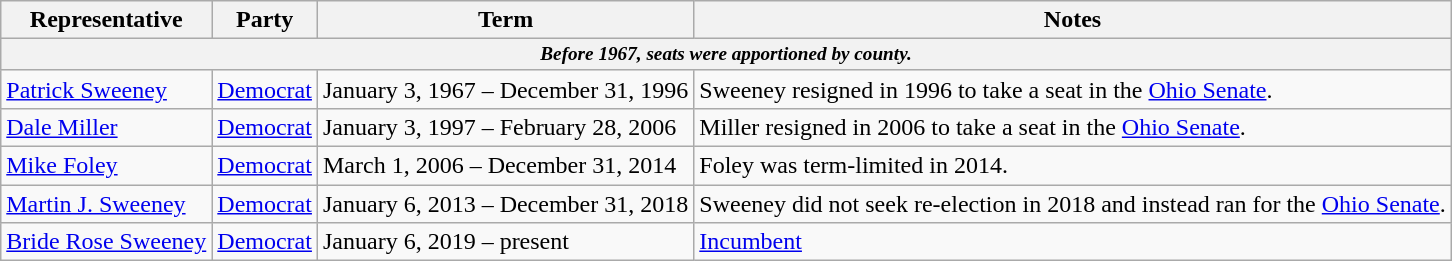<table class=wikitable>
<tr valign=bottom>
<th>Representative</th>
<th>Party</th>
<th>Term</th>
<th>Notes</th>
</tr>
<tr>
<th colspan=5 style="font-size: 80%;"><em>Before 1967, seats were apportioned by county.</em></th>
</tr>
<tr>
<td><a href='#'>Patrick Sweeney</a></td>
<td><a href='#'>Democrat</a></td>
<td>January 3, 1967 – December 31, 1996</td>
<td>Sweeney resigned in 1996 to take a seat in the <a href='#'>Ohio Senate</a>.</td>
</tr>
<tr>
<td><a href='#'>Dale Miller</a></td>
<td><a href='#'>Democrat</a></td>
<td>January 3, 1997 – February 28, 2006</td>
<td>Miller resigned in 2006 to take a seat in the <a href='#'>Ohio Senate</a>.</td>
</tr>
<tr>
<td><a href='#'>Mike Foley</a></td>
<td><a href='#'>Democrat</a></td>
<td>March 1, 2006 – December 31, 2014</td>
<td>Foley was term-limited in 2014.</td>
</tr>
<tr>
<td><a href='#'>Martin J. Sweeney</a></td>
<td><a href='#'>Democrat</a></td>
<td>January 6, 2013 – December 31, 2018</td>
<td>Sweeney did not seek re-election in 2018 and instead ran for the <a href='#'>Ohio Senate</a>.</td>
</tr>
<tr>
<td><a href='#'>Bride Rose Sweeney</a></td>
<td><a href='#'>Democrat</a></td>
<td>January 6, 2019 – present</td>
<td><a href='#'>Incumbent</a></td>
</tr>
</table>
